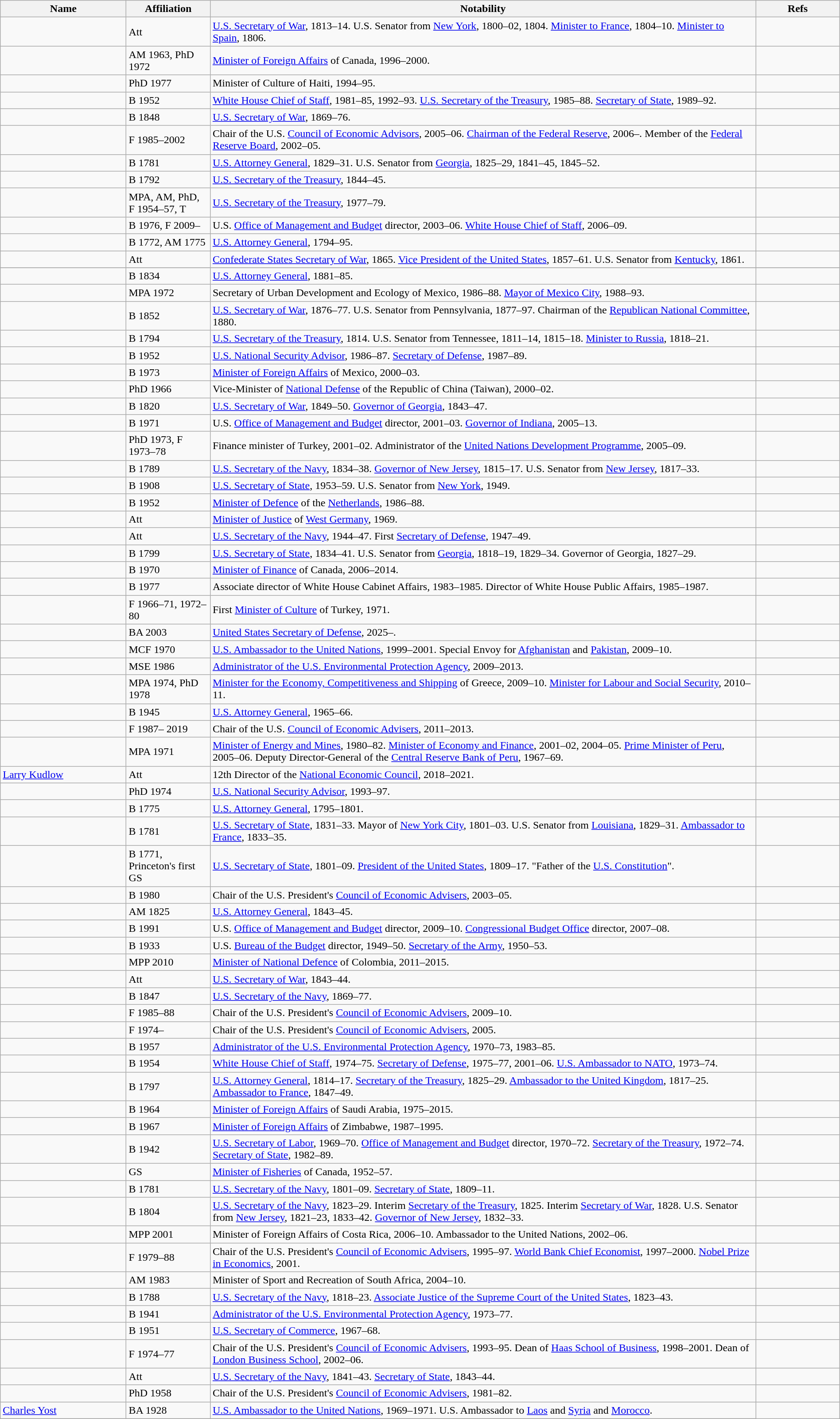<table class="wikitable sortable" style="width:100%">
<tr>
<th width="15%">Name</th>
<th width="10%">Affiliation</th>
<th width="*" class="unsortable">Notability</th>
<th width="10%" class="unsortable">Refs</th>
</tr>
<tr>
<td></td>
<td>Att</td>
<td><a href='#'>U.S. Secretary of War</a>, 1813–14. U.S. Senator from <a href='#'>New York</a>, 1800–02, 1804. <a href='#'>Minister to France</a>, 1804–10. <a href='#'>Minister to Spain</a>, 1806.</td>
<td></td>
</tr>
<tr>
<td></td>
<td>AM 1963, PhD 1972</td>
<td><a href='#'>Minister of Foreign Affairs</a> of Canada, 1996–2000.</td>
<td></td>
</tr>
<tr>
<td></td>
<td>PhD 1977</td>
<td>Minister of Culture of Haiti, 1994–95.</td>
<td></td>
</tr>
<tr>
<td></td>
<td>B 1952</td>
<td><a href='#'>White House Chief of Staff</a>, 1981–85, 1992–93. <a href='#'>U.S. Secretary of the Treasury</a>, 1985–88. <a href='#'>Secretary of State</a>, 1989–92.</td>
<td></td>
</tr>
<tr>
<td></td>
<td>B 1848</td>
<td><a href='#'>U.S. Secretary of War</a>, 1869–76.</td>
<td></td>
</tr>
<tr>
<td></td>
<td>F 1985–2002</td>
<td>Chair of the U.S. <a href='#'>Council of Economic Advisors</a>, 2005–06. <a href='#'>Chairman of the Federal Reserve</a>, 2006–. Member of the <a href='#'>Federal Reserve Board</a>, 2002–05.</td>
<td></td>
</tr>
<tr>
<td></td>
<td>B 1781</td>
<td><a href='#'>U.S. Attorney General</a>, 1829–31. U.S. Senator from <a href='#'>Georgia</a>, 1825–29, 1841–45, 1845–52.</td>
<td></td>
</tr>
<tr>
<td></td>
<td>B 1792</td>
<td><a href='#'>U.S. Secretary of the Treasury</a>, 1844–45.</td>
<td></td>
</tr>
<tr>
<td></td>
<td>MPA, AM, PhD, F 1954–57, T</td>
<td><a href='#'>U.S. Secretary of the Treasury</a>, 1977–79.</td>
<td></td>
</tr>
<tr>
<td></td>
<td>B 1976, F 2009–</td>
<td>U.S. <a href='#'>Office of Management and Budget</a> director, 2003–06. <a href='#'>White House Chief of Staff</a>, 2006–09.</td>
<td></td>
</tr>
<tr>
<td></td>
<td>B 1772, AM 1775</td>
<td><a href='#'>U.S. Attorney General</a>, 1794–95.</td>
<td></td>
</tr>
<tr>
<td></td>
<td>Att</td>
<td><a href='#'>Confederate States Secretary of War</a>, 1865. <a href='#'>Vice President of the United States</a>, 1857–61. U.S. Senator from <a href='#'>Kentucky</a>, 1861.</td>
<td></td>
</tr>
<tr>
</tr>
<tr>
<td></td>
<td>B 1834</td>
<td><a href='#'>U.S. Attorney General</a>, 1881–85.</td>
<td></td>
</tr>
<tr>
<td></td>
<td>MPA 1972</td>
<td>Secretary of Urban Development and Ecology of Mexico, 1986–88. <a href='#'>Mayor of Mexico City</a>, 1988–93.</td>
<td></td>
</tr>
<tr>
<td></td>
<td>B 1852</td>
<td><a href='#'>U.S. Secretary of War</a>, 1876–77. U.S. Senator from Pennsylvania, 1877–97. Chairman of the <a href='#'>Republican National Committee</a>, 1880.</td>
<td></td>
</tr>
<tr>
<td></td>
<td>B 1794</td>
<td><a href='#'>U.S. Secretary of the Treasury</a>, 1814. U.S. Senator from Tennessee, 1811–14, 1815–18. <a href='#'>Minister to Russia</a>, 1818–21.</td>
<td></td>
</tr>
<tr>
<td></td>
<td>B 1952</td>
<td><a href='#'>U.S. National Security Advisor</a>, 1986–87. <a href='#'>Secretary of Defense</a>, 1987–89.</td>
<td></td>
</tr>
<tr>
<td></td>
<td>B 1973</td>
<td><a href='#'>Minister of Foreign Affairs</a> of Mexico, 2000–03.</td>
<td></td>
</tr>
<tr>
<td></td>
<td>PhD 1966</td>
<td>Vice-Minister of <a href='#'>National Defense</a> of the Republic of China (Taiwan), 2000–02.</td>
<td></td>
</tr>
<tr>
<td></td>
<td>B 1820</td>
<td><a href='#'>U.S. Secretary of War</a>, 1849–50. <a href='#'>Governor of Georgia</a>, 1843–47.</td>
<td></td>
</tr>
<tr>
<td></td>
<td>B 1971</td>
<td>U.S. <a href='#'>Office of Management and Budget</a> director, 2001–03. <a href='#'>Governor of Indiana</a>, 2005–13.</td>
<td></td>
</tr>
<tr>
<td></td>
<td>PhD 1973, F 1973–78</td>
<td>Finance minister of Turkey, 2001–02. Administrator of the <a href='#'>United Nations Development Programme</a>, 2005–09.</td>
<td></td>
</tr>
<tr>
<td></td>
<td>B 1789</td>
<td><a href='#'>U.S. Secretary of the Navy</a>, 1834–38. <a href='#'>Governor of New Jersey</a>, 1815–17. U.S. Senator from <a href='#'>New Jersey</a>, 1817–33.</td>
<td></td>
</tr>
<tr>
<td></td>
<td>B 1908</td>
<td><a href='#'>U.S. Secretary of State</a>, 1953–59. U.S. Senator from <a href='#'>New York</a>, 1949.</td>
<td></td>
</tr>
<tr>
<td></td>
<td>B 1952</td>
<td><a href='#'>Minister of Defence</a> of the <a href='#'>Netherlands</a>, 1986–88.</td>
<td></td>
</tr>
<tr>
<td></td>
<td>Att</td>
<td><a href='#'>Minister of Justice</a> of <a href='#'>West Germany</a>, 1969.</td>
<td></td>
</tr>
<tr>
<td></td>
<td>Att</td>
<td><a href='#'>U.S. Secretary of the Navy</a>, 1944–47. First <a href='#'>Secretary of Defense</a>, 1947–49.</td>
<td></td>
</tr>
<tr>
<td></td>
<td>B 1799</td>
<td><a href='#'>U.S. Secretary of State</a>, 1834–41. U.S. Senator from <a href='#'>Georgia</a>, 1818–19, 1829–34. Governor of Georgia, 1827–29.</td>
<td></td>
</tr>
<tr>
<td></td>
<td>B 1970</td>
<td><a href='#'>Minister of Finance</a> of Canada, 2006–2014.</td>
<td></td>
</tr>
<tr>
<td></td>
<td>B 1977</td>
<td>Associate director of White House Cabinet Affairs, 1983–1985. Director of White House Public Affairs, 1985–1987.</td>
<td></td>
</tr>
<tr>
<td></td>
<td>F 1966–71, 1972–80</td>
<td>First <a href='#'>Minister of Culture</a> of Turkey, 1971.</td>
<td></td>
</tr>
<tr>
<td></td>
<td>BA 2003</td>
<td><a href='#'>United States Secretary of Defense</a>, 2025–.</td>
<td></td>
</tr>
<tr>
<td></td>
<td>MCF 1970</td>
<td><a href='#'>U.S. Ambassador to the United Nations</a>, 1999–2001. Special Envoy for <a href='#'>Afghanistan</a> and <a href='#'>Pakistan</a>, 2009–10.</td>
<td></td>
</tr>
<tr>
<td></td>
<td>MSE 1986</td>
<td><a href='#'>Administrator of the U.S. Environmental Protection Agency</a>, 2009–2013.</td>
<td></td>
</tr>
<tr>
<td></td>
<td>MPA 1974, PhD 1978</td>
<td><a href='#'>Minister for the Economy, Competitiveness and Shipping</a> of Greece, 2009–10. <a href='#'>Minister for Labour and Social Security</a>, 2010–11.</td>
<td></td>
</tr>
<tr>
<td></td>
<td>B 1945</td>
<td><a href='#'>U.S. Attorney General</a>, 1965–66.</td>
<td></td>
</tr>
<tr>
<td></td>
<td>F 1987– 2019</td>
<td>Chair of the U.S. <a href='#'>Council of Economic Advisers</a>, 2011–2013.</td>
<td></td>
</tr>
<tr>
<td></td>
<td>MPA 1971</td>
<td><a href='#'>Minister of Energy and Mines</a>, 1980–82. <a href='#'>Minister of Economy and Finance</a>, 2001–02, 2004–05. <a href='#'>Prime Minister of Peru</a>, 2005–06. Deputy Director-General of the <a href='#'>Central Reserve Bank of Peru</a>, 1967–69.</td>
<td></td>
</tr>
<tr>
<td><a href='#'>Larry Kudlow</a></td>
<td>Att</td>
<td>12th Director of the <a href='#'>National Economic Council</a>, 2018–2021.</td>
<td></td>
</tr>
<tr>
<td></td>
<td>PhD 1974</td>
<td><a href='#'>U.S. National Security Advisor</a>, 1993–97.</td>
<td></td>
</tr>
<tr>
<td></td>
<td>B 1775</td>
<td><a href='#'>U.S. Attorney General</a>, 1795–1801.</td>
<td></td>
</tr>
<tr>
<td></td>
<td>B 1781</td>
<td><a href='#'>U.S. Secretary of State</a>, 1831–33. Mayor of <a href='#'>New York City</a>, 1801–03. U.S. Senator from <a href='#'>Louisiana</a>, 1829–31. <a href='#'>Ambassador to France</a>, 1833–35.</td>
<td></td>
</tr>
<tr>
<td></td>
<td>B 1771, Princeton's first GS</td>
<td><a href='#'>U.S. Secretary of State</a>, 1801–09. <a href='#'>President of the United States</a>, 1809–17. "Father of the <a href='#'>U.S. Constitution</a>".</td>
<td></td>
</tr>
<tr>
<td></td>
<td>B 1980</td>
<td>Chair of the U.S. President's <a href='#'>Council of Economic Advisers</a>, 2003–05.</td>
<td></td>
</tr>
<tr>
<td></td>
<td>AM 1825</td>
<td><a href='#'>U.S. Attorney General</a>, 1843–45.</td>
<td></td>
</tr>
<tr>
<td></td>
<td>B 1991</td>
<td>U.S. <a href='#'>Office of Management and Budget</a> director, 2009–10. <a href='#'>Congressional Budget Office</a> director, 2007–08.</td>
<td></td>
</tr>
<tr>
<td></td>
<td>B 1933</td>
<td>U.S. <a href='#'>Bureau of the Budget</a> director, 1949–50. <a href='#'>Secretary of the Army</a>, 1950–53.</td>
<td></td>
</tr>
<tr>
<td></td>
<td>MPP 2010</td>
<td><a href='#'>Minister of National Defence</a> of Colombia, 2011–2015.</td>
<td></td>
</tr>
<tr>
<td></td>
<td>Att</td>
<td><a href='#'>U.S. Secretary of War</a>, 1843–44.</td>
<td></td>
</tr>
<tr>
<td></td>
<td>B 1847</td>
<td><a href='#'>U.S. Secretary of the Navy</a>, 1869–77.</td>
<td></td>
</tr>
<tr>
<td></td>
<td>F 1985–88</td>
<td>Chair of the U.S. President's <a href='#'>Council of Economic Advisers</a>, 2009–10.</td>
<td></td>
</tr>
<tr>
<td></td>
<td>F 1974–</td>
<td>Chair of the U.S. President's <a href='#'>Council of Economic Advisers</a>, 2005.</td>
<td></td>
</tr>
<tr>
<td></td>
<td>B 1957</td>
<td><a href='#'>Administrator of the U.S. Environmental Protection Agency</a>, 1970–73, 1983–85.</td>
<td></td>
</tr>
<tr>
<td></td>
<td>B 1954</td>
<td><a href='#'>White House Chief of Staff</a>, 1974–75. <a href='#'>Secretary of Defense</a>, 1975–77, 2001–06. <a href='#'>U.S. Ambassador to NATO</a>, 1973–74.</td>
<td></td>
</tr>
<tr>
<td></td>
<td>B 1797</td>
<td><a href='#'>U.S. Attorney General</a>, 1814–17. <a href='#'>Secretary of the Treasury</a>, 1825–29. <a href='#'>Ambassador to the United Kingdom</a>, 1817–25. <a href='#'>Ambassador to France</a>, 1847–49.</td>
<td></td>
</tr>
<tr>
<td></td>
<td>B 1964</td>
<td><a href='#'>Minister of Foreign Affairs</a> of Saudi Arabia, 1975–2015.</td>
<td></td>
</tr>
<tr>
<td></td>
<td>B 1967</td>
<td><a href='#'>Minister of Foreign Affairs</a> of Zimbabwe, 1987–1995.</td>
<td></td>
</tr>
<tr>
<td></td>
<td>B 1942</td>
<td><a href='#'>U.S. Secretary of Labor</a>, 1969–70. <a href='#'>Office of Management and Budget</a> director, 1970–72. <a href='#'>Secretary of the Treasury</a>, 1972–74. <a href='#'>Secretary of State</a>, 1982–89.</td>
<td></td>
</tr>
<tr>
<td></td>
<td>GS</td>
<td><a href='#'>Minister of Fisheries</a> of Canada, 1952–57.</td>
<td></td>
</tr>
<tr>
<td></td>
<td>B 1781</td>
<td><a href='#'>U.S. Secretary of the Navy</a>, 1801–09. <a href='#'>Secretary of State</a>, 1809–11.</td>
<td></td>
</tr>
<tr>
<td></td>
<td>B 1804</td>
<td><a href='#'>U.S. Secretary of the Navy</a>, 1823–29. Interim <a href='#'>Secretary of the Treasury</a>, 1825. Interim <a href='#'>Secretary of War</a>, 1828. U.S. Senator from <a href='#'>New Jersey</a>, 1821–23, 1833–42. <a href='#'>Governor of New Jersey</a>, 1832–33.</td>
<td></td>
</tr>
<tr>
<td></td>
<td>MPP 2001</td>
<td>Minister of Foreign Affairs of Costa Rica, 2006–10. Ambassador to the United Nations, 2002–06.</td>
<td></td>
</tr>
<tr>
<td></td>
<td>F 1979–88</td>
<td>Chair of the U.S. President's <a href='#'>Council of Economic Advisers</a>, 1995–97. <a href='#'>World Bank Chief Economist</a>, 1997–2000. <a href='#'>Nobel Prize in Economics</a>, 2001.</td>
<td></td>
</tr>
<tr>
<td></td>
<td>AM 1983</td>
<td>Minister of Sport and Recreation of South Africa, 2004–10.</td>
<td></td>
</tr>
<tr>
<td></td>
<td>B 1788</td>
<td><a href='#'>U.S. Secretary of the Navy</a>, 1818–23. <a href='#'>Associate Justice of the Supreme Court of the United States</a>, 1823–43.</td>
<td></td>
</tr>
<tr>
<td></td>
<td>B 1941</td>
<td><a href='#'>Administrator of the U.S. Environmental Protection Agency</a>, 1973–77.</td>
<td></td>
</tr>
<tr>
<td></td>
<td>B 1951</td>
<td><a href='#'>U.S. Secretary of Commerce</a>, 1967–68.</td>
<td></td>
</tr>
<tr>
<td></td>
<td>F 1974–77</td>
<td>Chair of the U.S. President's <a href='#'>Council of Economic Advisers</a>, 1993–95. Dean of <a href='#'>Haas School of Business</a>, 1998–2001. Dean of <a href='#'>London Business School</a>, 2002–06.</td>
<td></td>
</tr>
<tr>
<td></td>
<td>Att</td>
<td><a href='#'>U.S. Secretary of the Navy</a>, 1841–43. <a href='#'>Secretary of State</a>, 1843–44.</td>
<td></td>
</tr>
<tr>
<td></td>
<td>PhD 1958</td>
<td>Chair of the U.S. President's <a href='#'>Council of Economic Advisers</a>, 1981–82.</td>
<td></td>
</tr>
<tr>
<td><a href='#'>Charles Yost</a></td>
<td>BA 1928</td>
<td><a href='#'>U.S. Ambassador to the United Nations</a>, 1969–1971. U.S. Ambassador to <a href='#'>Laos</a> and <a href='#'>Syria</a> and <a href='#'>Morocco</a>.</td>
</tr>
<tr>
</tr>
</table>
